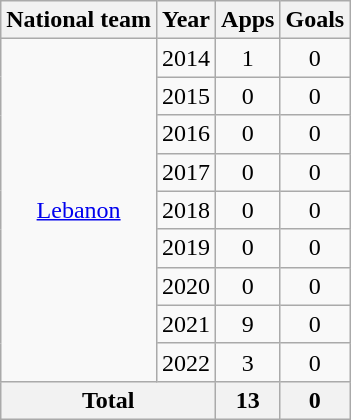<table class="wikitable" style="text-align:center">
<tr>
<th>National team</th>
<th>Year</th>
<th>Apps</th>
<th>Goals</th>
</tr>
<tr>
<td rowspan="9"><a href='#'>Lebanon</a></td>
<td>2014</td>
<td>1</td>
<td>0</td>
</tr>
<tr>
<td>2015</td>
<td>0</td>
<td>0</td>
</tr>
<tr>
<td>2016</td>
<td>0</td>
<td>0</td>
</tr>
<tr>
<td>2017</td>
<td>0</td>
<td>0</td>
</tr>
<tr>
<td>2018</td>
<td>0</td>
<td>0</td>
</tr>
<tr>
<td>2019</td>
<td>0</td>
<td>0</td>
</tr>
<tr>
<td>2020</td>
<td>0</td>
<td>0</td>
</tr>
<tr>
<td>2021</td>
<td>9</td>
<td>0</td>
</tr>
<tr>
<td>2022</td>
<td>3</td>
<td>0</td>
</tr>
<tr>
<th colspan="2">Total</th>
<th>13</th>
<th>0</th>
</tr>
</table>
